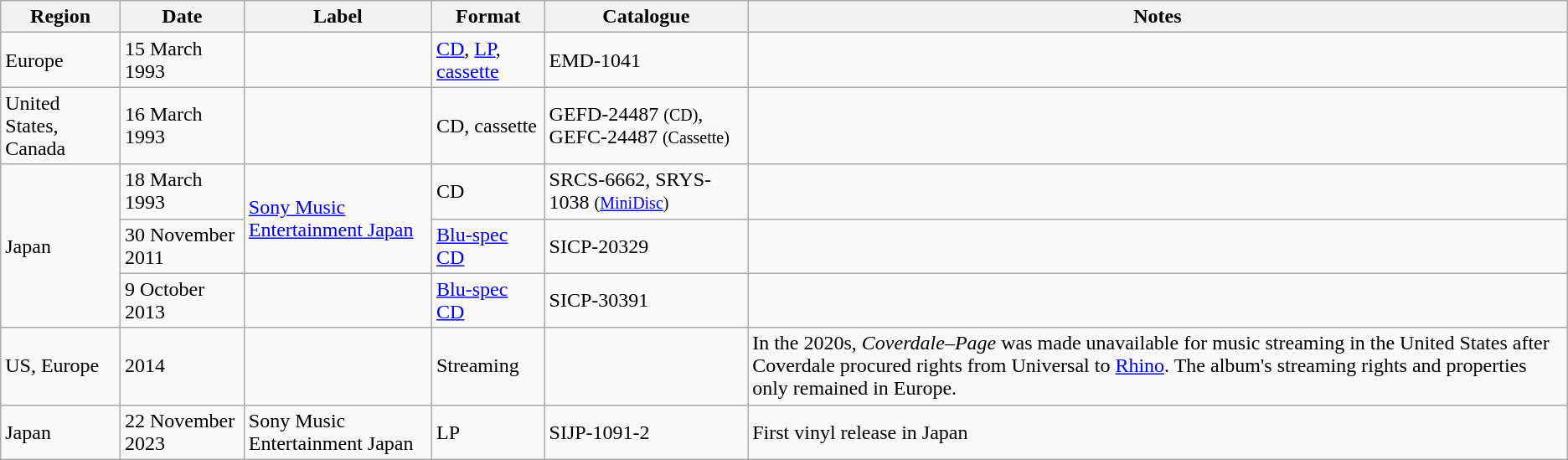<table class="wikitable plainrowheaders">
<tr>
<th scope="col">Region</th>
<th scope="col">Date</th>
<th scope="col">Label</th>
<th scope="col">Format</th>
<th scope="col">Catalogue</th>
<th scope="col">Notes</th>
</tr>
<tr>
<td scope="row">Europe</td>
<td>15 March 1993</td>
<td></td>
<td><a href='#'>CD</a>, <a href='#'>LP</a>, <a href='#'>cassette</a></td>
<td>EMD-1041</td>
<td></td>
</tr>
<tr>
<td scope="row">United States, Canada</td>
<td>16 March 1993</td>
<td></td>
<td>CD, cassette</td>
<td>GEFD-24487 <small>(CD)</small>, GEFC-24487 <small>(Cassette)</small></td>
<td></td>
</tr>
<tr>
<td rowspan="3">Japan</td>
<td>18 March 1993</td>
<td rowspan="2"><a href='#'>Sony Music Entertainment Japan</a></td>
<td>CD</td>
<td>SRCS-6662, SRYS-1038 <small>(<a href='#'>MiniDisc</a>)</small></td>
<td></td>
</tr>
<tr>
<td>30 November 2011</td>
<td><a href='#'>Blu-spec CD</a></td>
<td>SICP-20329</td>
<td></td>
</tr>
<tr>
<td>9 October 2013</td>
<td scope="row"></td>
<td><a href='#'>Blu-spec CD</a></td>
<td>SICP-30391</td>
<td></td>
</tr>
<tr>
<td>US, Europe</td>
<td>2014</td>
<td></td>
<td>Streaming</td>
<td></td>
<td>In the 2020s, <em>Coverdale–Page</em> was made unavailable for music streaming in the United States after Coverdale procured rights from Universal to <a href='#'>Rhino</a>. The album's streaming rights and properties only remained in Europe.</td>
</tr>
<tr>
<td scope="row">Japan</td>
<td>22 November 2023</td>
<td scope="row">Sony Music Entertainment Japan</td>
<td>LP</td>
<td>SIJP-1091-2</td>
<td>First vinyl release in Japan</td>
</tr>
</table>
